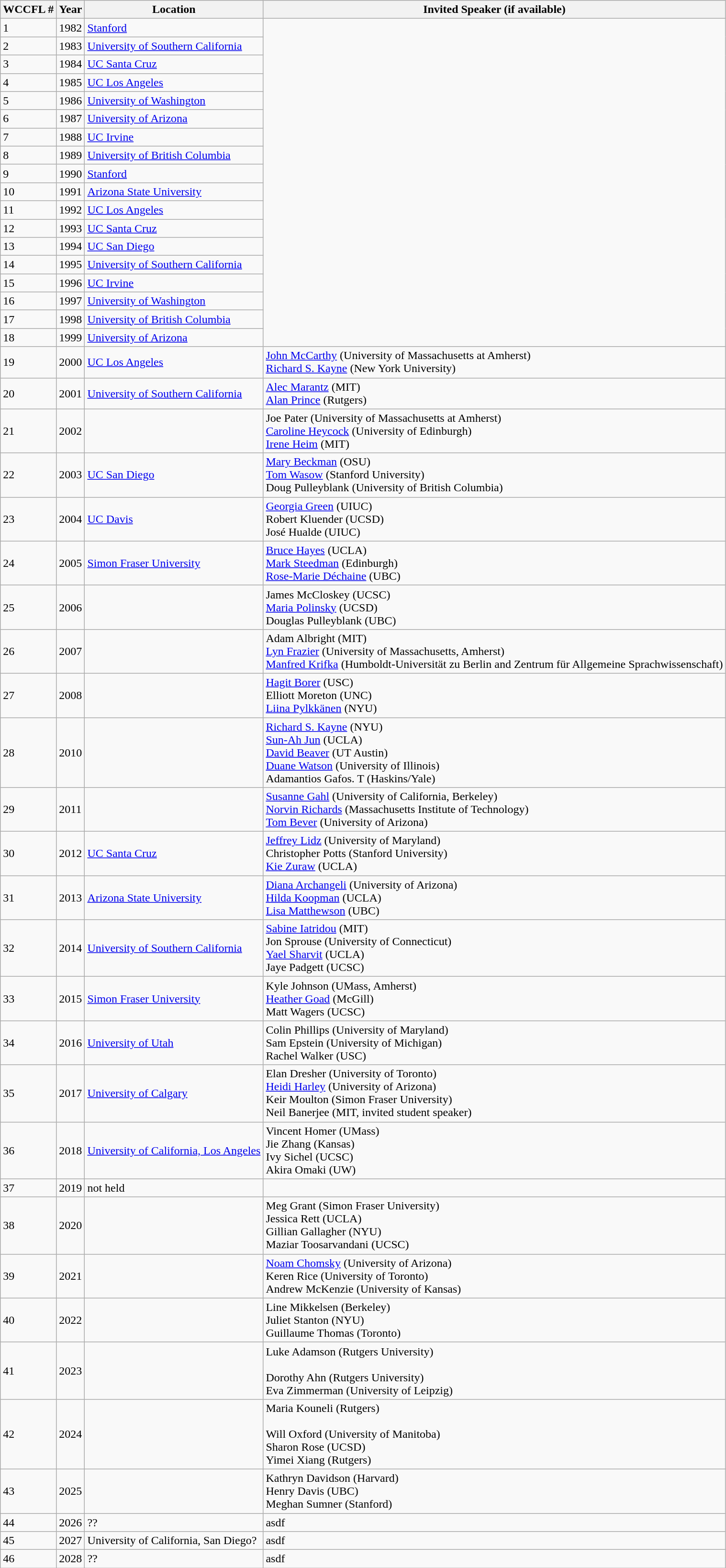<table class="wikitable">
<tr>
<th>WCCFL #</th>
<th>Year</th>
<th>Location</th>
<th>Invited Speaker (if available)</th>
</tr>
<tr>
<td>1</td>
<td>1982</td>
<td><a href='#'>Stanford</a></td>
</tr>
<tr>
<td>2</td>
<td>1983</td>
<td><a href='#'>University of Southern California</a></td>
</tr>
<tr>
<td>3</td>
<td>1984</td>
<td><a href='#'>UC Santa Cruz</a></td>
</tr>
<tr>
<td>4</td>
<td>1985</td>
<td><a href='#'>UC Los Angeles</a></td>
</tr>
<tr>
<td>5</td>
<td>1986</td>
<td><a href='#'>University of Washington</a></td>
</tr>
<tr>
<td>6</td>
<td>1987</td>
<td><a href='#'>University of Arizona</a></td>
</tr>
<tr>
<td>7</td>
<td>1988</td>
<td><a href='#'>UC Irvine</a></td>
</tr>
<tr>
<td>8</td>
<td>1989</td>
<td><a href='#'>University of British Columbia</a></td>
</tr>
<tr>
<td>9</td>
<td>1990</td>
<td><a href='#'>Stanford</a></td>
</tr>
<tr>
<td>10</td>
<td>1991</td>
<td><a href='#'>Arizona State University</a></td>
</tr>
<tr>
<td>11</td>
<td>1992</td>
<td><a href='#'>UC Los Angeles</a></td>
</tr>
<tr>
<td>12</td>
<td>1993</td>
<td><a href='#'>UC Santa Cruz</a></td>
</tr>
<tr>
<td>13</td>
<td>1994</td>
<td><a href='#'>UC San Diego</a></td>
</tr>
<tr>
<td>14</td>
<td>1995</td>
<td><a href='#'>University of Southern California</a></td>
</tr>
<tr>
<td>15</td>
<td>1996</td>
<td><a href='#'>UC Irvine</a></td>
</tr>
<tr>
<td>16</td>
<td>1997</td>
<td><a href='#'>University of Washington</a></td>
</tr>
<tr>
<td>17</td>
<td>1998</td>
<td><a href='#'>University of British Columbia</a></td>
</tr>
<tr>
<td>18</td>
<td>1999</td>
<td><a href='#'>University of Arizona</a></td>
</tr>
<tr>
<td>19</td>
<td>2000</td>
<td><a href='#'>UC Los Angeles</a></td>
<td><a href='#'>John McCarthy</a> (University of Massachusetts at Amherst) <br><a href='#'>Richard S. Kayne</a> (New York University)</td>
</tr>
<tr>
<td>20</td>
<td>2001</td>
<td><a href='#'>University of Southern California</a></td>
<td><a href='#'>Alec Marantz</a> (MIT) <br><a href='#'>Alan Prince</a> (Rutgers)</td>
</tr>
<tr>
<td>21</td>
<td>2002</td>
<td></td>
<td>Joe Pater (University of Massachusetts at Amherst) <br><a href='#'>Caroline Heycock</a> (University of Edinburgh) <br><a href='#'>Irene Heim</a>  (MIT)</td>
</tr>
<tr>
<td>22</td>
<td>2003</td>
<td><a href='#'>UC San Diego</a></td>
<td><a href='#'>Mary Beckman</a> (OSU) <br><a href='#'>Tom Wasow</a> (Stanford University) <br>Doug Pulleyblank (University of British Columbia)</td>
</tr>
<tr>
<td>23</td>
<td>2004</td>
<td><a href='#'>UC Davis</a></td>
<td><a href='#'>Georgia Green</a> (UIUC) <br>Robert Kluender (UCSD) <br>José Hualde (UIUC)</td>
</tr>
<tr>
<td>24</td>
<td>2005</td>
<td><a href='#'>Simon Fraser University</a></td>
<td><a href='#'>Bruce Hayes</a> (UCLA) <br><a href='#'>Mark Steedman</a> (Edinburgh) <br><a href='#'>Rose-Marie Déchaine</a> (UBC)</td>
</tr>
<tr>
<td>25</td>
<td>2006</td>
<td></td>
<td>James McCloskey (UCSC) <br><a href='#'>Maria Polinsky</a> (UCSD)<br>Douglas Pulleyblank (UBC)</td>
</tr>
<tr>
<td>26</td>
<td>2007</td>
<td></td>
<td>Adam Albright (MIT) <br><a href='#'>Lyn Frazier</a> (University of Massachusetts, Amherst) <br><a href='#'>Manfred Krifka</a> (Humboldt-Universität zu Berlin and Zentrum für Allgemeine Sprachwissenschaft)</td>
</tr>
<tr>
<td>27</td>
<td>2008</td>
<td></td>
<td><a href='#'>Hagit Borer</a> (USC) <br>Elliott Moreton (UNC) <br><a href='#'>Liina Pylkkänen</a> (NYU)</td>
</tr>
<tr>
<td>28</td>
<td>2010</td>
<td></td>
<td><a href='#'>Richard S. Kayne</a> (NYU) <br><a href='#'>Sun-Ah Jun</a> (UCLA) <br><a href='#'>David Beaver</a> (UT Austin)<br><a href='#'>Duane Watson</a> (University of Illinois) <br>Adamantios Gafos. T (Haskins/Yale)</td>
</tr>
<tr>
<td>29</td>
<td>2011</td>
<td></td>
<td><a href='#'>Susanne Gahl</a> (University of California, Berkeley) <br><a href='#'>Norvin Richards</a> (Massachusetts Institute of Technology)<br><a href='#'>Tom Bever</a> (University of Arizona)</td>
</tr>
<tr>
<td>30</td>
<td>2012</td>
<td><a href='#'>UC Santa Cruz</a></td>
<td><a href='#'>Jeffrey Lidz</a> (University of Maryland) <br>Christopher Potts (Stanford University) <br><a href='#'>Kie Zuraw</a> (UCLA)</td>
</tr>
<tr>
<td>31</td>
<td>2013</td>
<td><a href='#'>Arizona State University</a></td>
<td><a href='#'>Diana Archangeli</a> (University of Arizona)<br><a href='#'>Hilda Koopman</a> (UCLA) <br><a href='#'>Lisa Matthewson</a> (UBC)</td>
</tr>
<tr>
<td>32</td>
<td>2014</td>
<td><a href='#'>University of Southern California</a></td>
<td><a href='#'>Sabine Iatridou</a> (MIT) <br>Jon Sprouse (University of Connecticut)<br><a href='#'>Yael Sharvit</a> (UCLA) <br>Jaye Padgett (UCSC)</td>
</tr>
<tr>
<td>33</td>
<td>2015</td>
<td><a href='#'>Simon Fraser University</a></td>
<td>Kyle Johnson (UMass, Amherst) <br><a href='#'>Heather Goad</a> (McGill) <br>Matt Wagers (UCSC)</td>
</tr>
<tr>
<td>34</td>
<td>2016</td>
<td><a href='#'>University of Utah</a></td>
<td>Colin Phillips (University of Maryland) <br> Sam Epstein (University of Michigan) <br> Rachel Walker (USC)</td>
</tr>
<tr>
<td>35</td>
<td>2017</td>
<td><a href='#'>University of Calgary</a></td>
<td>Elan Dresher (University of Toronto) <br><a href='#'>Heidi Harley</a> (University of Arizona) <br>Keir Moulton (Simon Fraser University)<br>Neil Banerjee (MIT, invited student speaker)</td>
</tr>
<tr>
<td>36</td>
<td>2018</td>
<td><a href='#'>University of California, Los Angeles</a></td>
<td>Vincent Homer (UMass) <br> Jie Zhang (Kansas)<br>Ivy Sichel (UCSC)<br>Akira Omaki (UW)</td>
</tr>
<tr>
<td>37</td>
<td>2019</td>
<td>not held</td>
<td></td>
</tr>
<tr>
<td>38</td>
<td>2020</td>
<td></td>
<td>Meg Grant (Simon Fraser University) <br>Jessica Rett (UCLA) <br> Gillian Gallagher (NYU) <br>Maziar Toosarvandani (UCSC)</td>
</tr>
<tr>
<td>39</td>
<td>2021</td>
<td></td>
<td><a href='#'>Noam Chomsky</a> (University of Arizona) <br>Keren Rice (University of Toronto) <br> Andrew McKenzie (University of Kansas)</td>
</tr>
<tr>
<td>40</td>
<td>2022</td>
<td></td>
<td>Line Mikkelsen (Berkeley)<br>Juliet Stanton (NYU)<br>Guillaume Thomas (Toronto)</td>
</tr>
<tr>
<td>41</td>
<td>2023</td>
<td></td>
<td>Luke Adamson (Rutgers University) <br><br>Dorothy Ahn (Rutgers University)<br>Eva Zimmerman (University of Leipzig)</td>
</tr>
<tr>
<td>42</td>
<td>2024</td>
<td></td>
<td>Maria Kouneli (Rutgers) <br><br>Will Oxford (University of Manitoba)<br>Sharon Rose (UCSD) <br>Yimei Xiang (Rutgers)</td>
</tr>
<tr>
<td>43</td>
<td>2025</td>
<td></td>
<td>Kathryn Davidson (Harvard) <br>Henry Davis (UBC) <br>Meghan Sumner (Stanford)</td>
</tr>
<tr>
<td>44</td>
<td>2026</td>
<td>??</td>
<td>asdf</td>
</tr>
<tr>
<td>45</td>
<td>2027</td>
<td>University of California, San Diego?</td>
<td>asdf</td>
</tr>
<tr>
<td>46</td>
<td>2028</td>
<td>??</td>
<td>asdf</td>
</tr>
</table>
